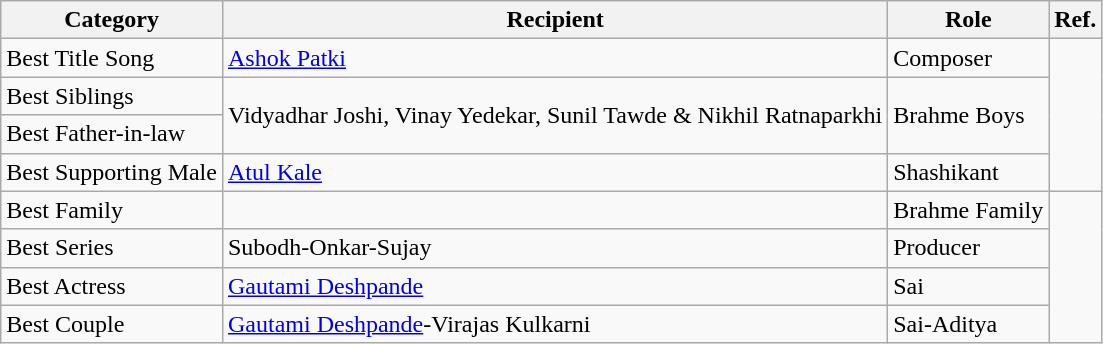<table class="wikitable">
<tr>
<th>Category</th>
<th>Recipient</th>
<th>Role</th>
<th>Ref.</th>
</tr>
<tr>
<td>Best Title Song</td>
<td><a href='#'>Ashok Patki</a></td>
<td>Composer</td>
<td rowspan="4"></td>
</tr>
<tr>
<td>Best Siblings</td>
<td rowspan="2">Vidyadhar Joshi, Vinay Yedekar, Sunil Tawde & Nikhil Ratnaparkhi</td>
<td rowspan="2">Brahme Boys</td>
</tr>
<tr>
<td>Best Father-in-law</td>
</tr>
<tr>
<td>Best Supporting Male</td>
<td><a href='#'>Atul Kale</a></td>
<td>Shashikant</td>
</tr>
<tr>
<td>Best Family</td>
<td></td>
<td>Brahme Family</td>
<td rowspan="4"></td>
</tr>
<tr>
<td>Best Series</td>
<td>Subodh-Onkar-Sujay</td>
<td>Producer</td>
</tr>
<tr>
<td>Best Actress</td>
<td><a href='#'>Gautami Deshpande</a></td>
<td>Sai</td>
</tr>
<tr>
<td>Best Couple</td>
<td><a href='#'>Gautami Deshpande</a>-Virajas Kulkarni</td>
<td>Sai-Aditya</td>
</tr>
</table>
